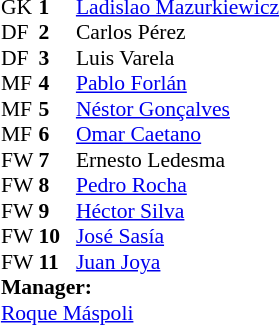<table cellspacing="0" cellpadding="0" style="font-size:90%; margin:0.2em auto;">
<tr>
<th width="25"></th>
<th width="25"></th>
</tr>
<tr>
<td>GK</td>
<td><strong>1</strong></td>
<td> <a href='#'>Ladislao Mazurkiewicz</a></td>
</tr>
<tr>
<td>DF</td>
<td><strong>2</strong></td>
<td> Carlos Pérez</td>
</tr>
<tr>
<td>DF</td>
<td><strong>3</strong></td>
<td> Luis Varela</td>
</tr>
<tr>
<td>MF</td>
<td><strong>4</strong></td>
<td> <a href='#'>Pablo Forlán</a></td>
</tr>
<tr>
<td>MF</td>
<td><strong>5</strong></td>
<td> <a href='#'>Néstor Gonçalves</a></td>
</tr>
<tr>
<td>MF</td>
<td><strong>6</strong></td>
<td> <a href='#'>Omar Caetano</a></td>
</tr>
<tr>
<td>FW</td>
<td><strong>7</strong></td>
<td> Ernesto Ledesma</td>
</tr>
<tr>
<td>FW</td>
<td><strong>8</strong></td>
<td> <a href='#'>Pedro Rocha</a></td>
</tr>
<tr>
<td>FW</td>
<td><strong>9</strong></td>
<td> <a href='#'>Héctor Silva</a></td>
</tr>
<tr>
<td>FW</td>
<td><strong>10</strong></td>
<td> <a href='#'>José Sasía</a></td>
</tr>
<tr>
<td>FW</td>
<td><strong>11</strong></td>
<td> <a href='#'>Juan Joya</a></td>
</tr>
<tr>
<td colspan=3><strong>Manager:</strong></td>
</tr>
<tr>
<td colspan=4> <a href='#'>Roque Máspoli</a></td>
</tr>
</table>
